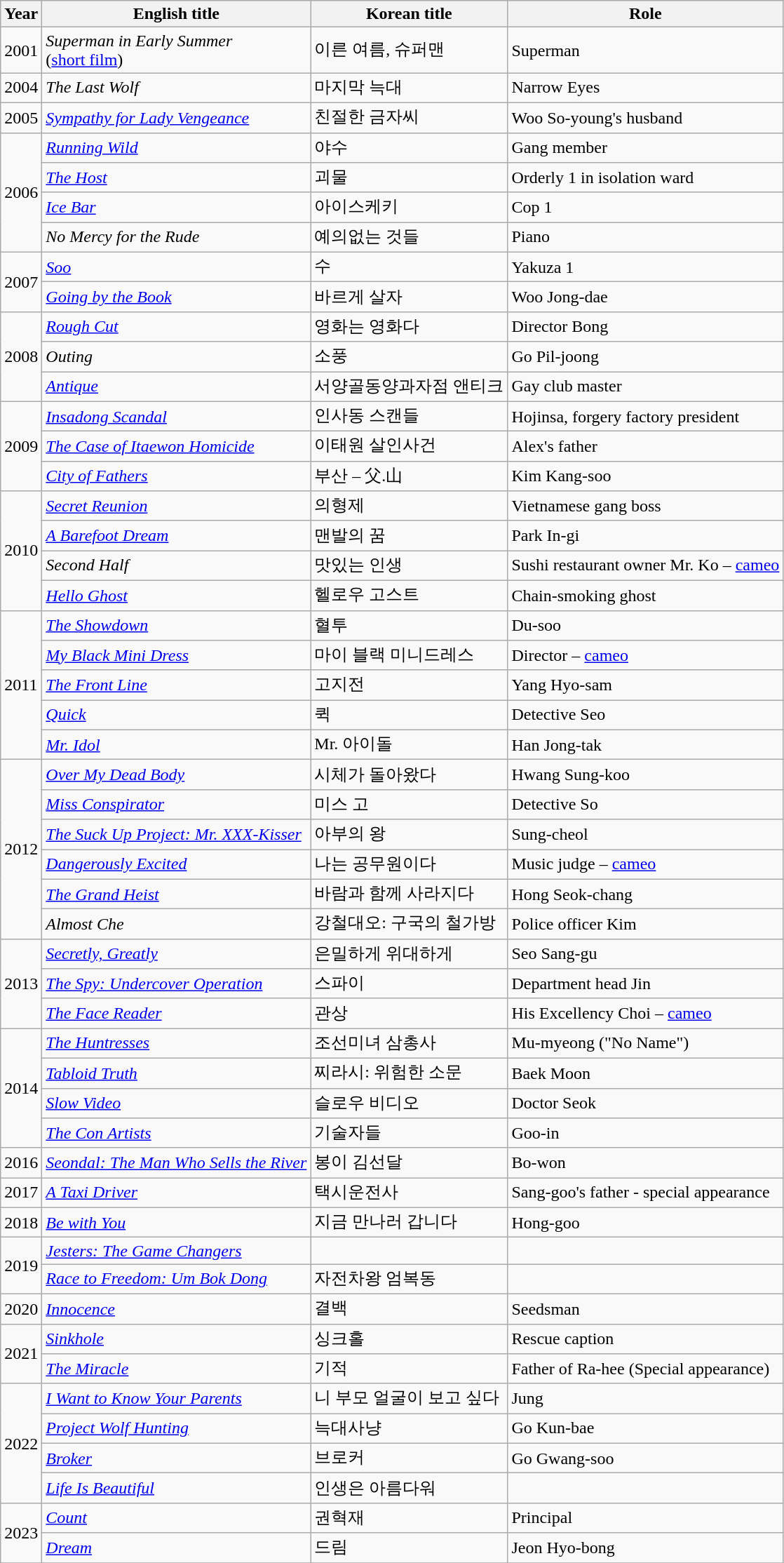<table class="wikitable sortable">
<tr>
<th>Year</th>
<th>English title</th>
<th>Korean title</th>
<th>Role</th>
</tr>
<tr>
<td>2001</td>
<td><em>Superman in Early Summer</em> <br> (<a href='#'>short film</a>)</td>
<td>이른 여름, 슈퍼맨</td>
<td>Superman</td>
</tr>
<tr>
<td>2004</td>
<td><em>The Last Wolf</em></td>
<td>마지막 늑대</td>
<td>Narrow Eyes</td>
</tr>
<tr>
<td>2005</td>
<td><em><a href='#'>Sympathy for Lady Vengeance</a></em></td>
<td>친절한 금자씨</td>
<td>Woo So-young's husband</td>
</tr>
<tr>
<td rowspan=4>2006</td>
<td><em><a href='#'>Running Wild</a></em></td>
<td>야수</td>
<td>Gang member</td>
</tr>
<tr>
<td><em><a href='#'>The Host</a></em></td>
<td>괴물</td>
<td>Orderly 1 in isolation ward</td>
</tr>
<tr>
<td><em><a href='#'>Ice Bar</a></em></td>
<td>아이스케키</td>
<td>Cop 1</td>
</tr>
<tr>
<td><em>No Mercy for the Rude</em></td>
<td>예의없는 것들</td>
<td>Piano</td>
</tr>
<tr>
<td rowspan=2>2007</td>
<td><em><a href='#'>Soo</a></em></td>
<td>수</td>
<td>Yakuza 1</td>
</tr>
<tr>
<td><em><a href='#'>Going by the Book</a></em></td>
<td>바르게 살자</td>
<td>Woo Jong-dae</td>
</tr>
<tr>
<td rowspan=3>2008</td>
<td><em><a href='#'>Rough Cut</a></em></td>
<td>영화는 영화다</td>
<td>Director Bong</td>
</tr>
<tr>
<td><em>Outing</em></td>
<td>소풍</td>
<td>Go Pil-joong</td>
</tr>
<tr>
<td><em><a href='#'>Antique</a></em></td>
<td>서양골동양과자점 앤티크</td>
<td>Gay club master</td>
</tr>
<tr>
<td rowspan=3>2009</td>
<td><em><a href='#'>Insadong Scandal</a></em></td>
<td>인사동 스캔들</td>
<td>Hojinsa, forgery factory president</td>
</tr>
<tr>
<td><em><a href='#'>The Case of Itaewon Homicide</a></em></td>
<td>이태원 살인사건</td>
<td>Alex's father</td>
</tr>
<tr>
<td><em><a href='#'>City of Fathers</a></em></td>
<td>부산 – 父.山</td>
<td>Kim Kang-soo</td>
</tr>
<tr>
<td rowspan=4>2010</td>
<td><em><a href='#'>Secret Reunion</a></em></td>
<td>의형제</td>
<td>Vietnamese gang boss</td>
</tr>
<tr>
<td><em><a href='#'>A Barefoot Dream</a></em></td>
<td>맨발의 꿈</td>
<td>Park In-gi</td>
</tr>
<tr>
<td><em>Second Half</em></td>
<td>맛있는 인생</td>
<td>Sushi restaurant owner Mr. Ko – <a href='#'>cameo</a></td>
</tr>
<tr>
<td><em><a href='#'>Hello Ghost</a></em></td>
<td>헬로우 고스트</td>
<td>Chain-smoking ghost</td>
</tr>
<tr>
<td rowspan=5>2011</td>
<td><em><a href='#'>The Showdown</a></em></td>
<td>혈투</td>
<td>Du-soo</td>
</tr>
<tr>
<td><em><a href='#'>My Black Mini Dress</a></em></td>
<td>마이 블랙 미니드레스</td>
<td>Director – <a href='#'>cameo</a></td>
</tr>
<tr>
<td><em><a href='#'>The Front Line</a></em></td>
<td>고지전</td>
<td>Yang Hyo-sam</td>
</tr>
<tr>
<td><em><a href='#'>Quick</a></em></td>
<td>퀵</td>
<td>Detective Seo</td>
</tr>
<tr>
<td><em><a href='#'>Mr. Idol</a></em></td>
<td>Mr. 아이돌</td>
<td>Han Jong-tak</td>
</tr>
<tr>
<td rowspan=6>2012</td>
<td><em><a href='#'>Over My Dead Body</a></em></td>
<td>시체가 돌아왔다</td>
<td>Hwang Sung-koo</td>
</tr>
<tr>
<td><em><a href='#'>Miss Conspirator</a></em></td>
<td>미스 고</td>
<td>Detective So</td>
</tr>
<tr>
<td><em><a href='#'>The Suck Up Project: Mr. XXX-Kisser</a></em></td>
<td>아부의 왕</td>
<td>Sung-cheol</td>
</tr>
<tr>
<td><em><a href='#'>Dangerously Excited</a></em></td>
<td>나는 공무원이다</td>
<td>Music judge – <a href='#'>cameo</a></td>
</tr>
<tr>
<td><em><a href='#'>The Grand Heist</a></em></td>
<td>바람과 함께 사라지다</td>
<td>Hong Seok-chang</td>
</tr>
<tr>
<td><em>Almost Che</em></td>
<td>강철대오: 구국의 철가방</td>
<td>Police officer Kim</td>
</tr>
<tr>
<td rowspan=3>2013</td>
<td><em><a href='#'>Secretly, Greatly</a></em></td>
<td>은밀하게 위대하게</td>
<td>Seo Sang-gu</td>
</tr>
<tr>
<td><em><a href='#'>The Spy: Undercover Operation</a></em></td>
<td>스파이</td>
<td>Department head Jin</td>
</tr>
<tr>
<td><em><a href='#'>The Face Reader</a></em></td>
<td>관상</td>
<td>His Excellency Choi – <a href='#'>cameo</a></td>
</tr>
<tr>
<td rowspan=4>2014</td>
<td><em><a href='#'>The Huntresses</a></em></td>
<td>조선미녀 삼총사</td>
<td>Mu-myeong ("No Name")</td>
</tr>
<tr>
<td><em><a href='#'>Tabloid Truth</a></em></td>
<td>찌라시: 위험한 소문</td>
<td>Baek Moon</td>
</tr>
<tr>
<td><em><a href='#'>Slow Video</a></em></td>
<td>슬로우 비디오</td>
<td>Doctor Seok</td>
</tr>
<tr>
<td><em><a href='#'>The Con Artists</a></em></td>
<td>기술자들</td>
<td>Goo-in</td>
</tr>
<tr>
<td>2016</td>
<td><em><a href='#'>Seondal: The Man Who Sells the River</a></em></td>
<td>봉이 김선달</td>
<td>Bo-won</td>
</tr>
<tr>
<td>2017</td>
<td><em><a href='#'>A Taxi Driver</a></em></td>
<td>택시운전사</td>
<td>Sang-goo's father - special appearance</td>
</tr>
<tr>
<td>2018</td>
<td><em><a href='#'>Be with You</a></em></td>
<td>지금 만나러 갑니다</td>
<td>Hong-goo</td>
</tr>
<tr>
<td rowspan=2>2019</td>
<td><em><a href='#'>Jesters: The Game Changers</a></em></td>
<td></td>
<td></td>
</tr>
<tr>
<td><em><a href='#'>Race to Freedom: Um Bok Dong</a></em></td>
<td>자전차왕 엄복동</td>
<td></td>
</tr>
<tr>
<td>2020</td>
<td><em><a href='#'>Innocence</a></em></td>
<td>결백</td>
<td>Seedsman</td>
</tr>
<tr>
<td rowspan=2>2021</td>
<td><em><a href='#'>Sinkhole</a></em></td>
<td>싱크홀</td>
<td>Rescue caption</td>
</tr>
<tr>
<td><em><a href='#'>The Miracle</a></em></td>
<td>기적</td>
<td>Father of Ra-hee (Special appearance)</td>
</tr>
<tr>
<td rowspan="4">2022</td>
<td><em><a href='#'>I Want to Know Your Parents</a></em></td>
<td>니 부모 얼굴이 보고 싶다</td>
<td>Jung</td>
</tr>
<tr>
<td><em><a href='#'>Project Wolf Hunting</a></em></td>
<td>늑대사냥</td>
<td>Go Kun-bae</td>
</tr>
<tr>
<td><em><a href='#'>Broker</a></em></td>
<td>브로커</td>
<td>Go Gwang-soo</td>
</tr>
<tr>
<td><em><a href='#'>Life Is Beautiful</a></em></td>
<td>인생은 아름다워</td>
<td></td>
</tr>
<tr>
<td rowspan=2>2023</td>
<td><em><a href='#'>Count</a></em></td>
<td>권혁재</td>
<td>Principal</td>
</tr>
<tr>
<td><em><a href='#'>Dream</a></em></td>
<td>드림</td>
<td>Jeon Hyo-bong</td>
</tr>
<tr>
</tr>
</table>
